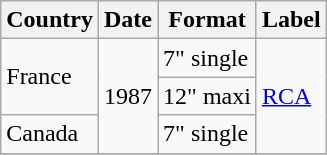<table class=wikitable>
<tr>
<th>Country</th>
<th>Date</th>
<th>Format</th>
<th>Label</th>
</tr>
<tr>
<td rowspan="2">France</td>
<td rowspan="3">1987</td>
<td>7" single</td>
<td rowspan="3"><a href='#'>RCA</a></td>
</tr>
<tr>
<td>12" maxi</td>
</tr>
<tr>
<td>Canada</td>
<td>7" single</td>
</tr>
<tr>
</tr>
</table>
